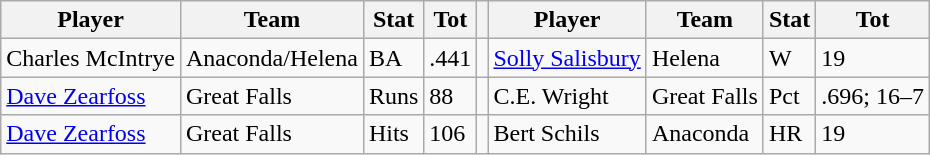<table class="wikitable">
<tr>
<th>Player</th>
<th>Team</th>
<th>Stat</th>
<th>Tot</th>
<th></th>
<th>Player</th>
<th>Team</th>
<th>Stat</th>
<th>Tot</th>
</tr>
<tr>
<td>Charles McIntrye</td>
<td>Anaconda/Helena</td>
<td>BA</td>
<td>.441</td>
<td></td>
<td><a href='#'>Solly Salisbury</a></td>
<td>Helena</td>
<td>W</td>
<td>19</td>
</tr>
<tr>
<td><a href='#'>Dave Zearfoss</a></td>
<td>Great Falls</td>
<td>Runs</td>
<td>88</td>
<td></td>
<td>C.E. Wright</td>
<td>Great Falls</td>
<td>Pct</td>
<td>.696; 16–7</td>
</tr>
<tr>
<td><a href='#'>Dave Zearfoss</a></td>
<td>Great Falls</td>
<td>Hits</td>
<td>106</td>
<td></td>
<td>Bert Schils</td>
<td>Anaconda</td>
<td>HR</td>
<td>19</td>
</tr>
</table>
